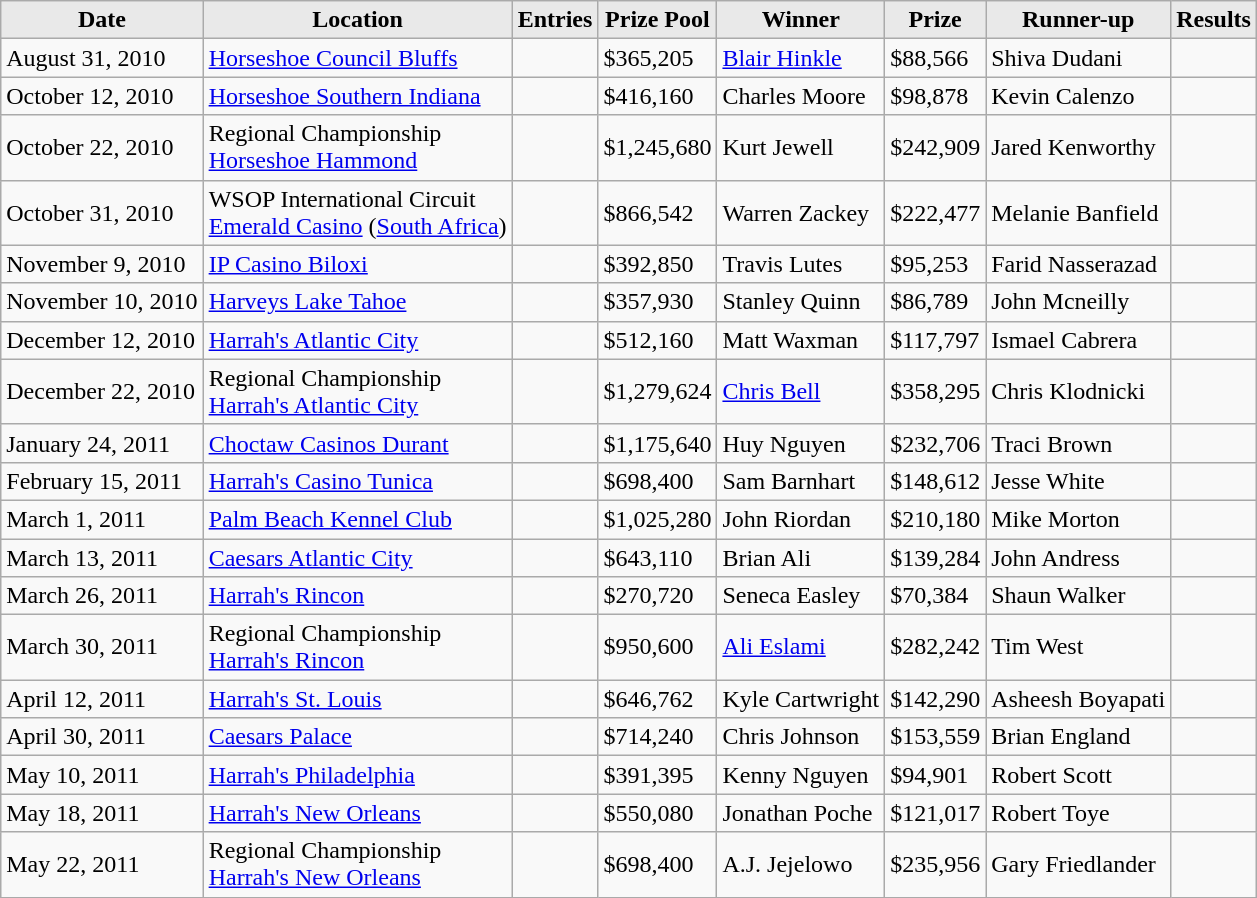<table class="wikitable">
<tr>
<th style="background: #E9E9E9;">Date</th>
<th style="background: #E9E9E9;">Location</th>
<th style="background: #E9E9E9;">Entries</th>
<th style="background: #E9E9E9;">Prize Pool</th>
<th style="background: #E9E9E9;">Winner</th>
<th style="background: #E9E9E9;">Prize</th>
<th style="background: #E9E9E9;">Runner-up</th>
<th style="background: #E9E9E9;">Results</th>
</tr>
<tr>
<td>August 31, 2010</td>
<td><a href='#'>Horseshoe Council Bluffs</a></td>
<td></td>
<td>$365,205</td>
<td> <a href='#'>Blair Hinkle</a></td>
<td>$88,566</td>
<td> Shiva Dudani</td>
<td></td>
</tr>
<tr>
<td>October 12, 2010</td>
<td><a href='#'>Horseshoe Southern Indiana</a></td>
<td></td>
<td>$416,160</td>
<td> Charles Moore</td>
<td>$98,878</td>
<td> Kevin Calenzo</td>
<td></td>
</tr>
<tr>
<td>October 22, 2010</td>
<td>Regional Championship<br><a href='#'>Horseshoe Hammond</a></td>
<td></td>
<td>$1,245,680</td>
<td> Kurt Jewell</td>
<td>$242,909</td>
<td> Jared Kenworthy</td>
<td></td>
</tr>
<tr>
<td>October 31, 2010</td>
<td>WSOP International Circuit<br><a href='#'>Emerald Casino</a> (<a href='#'>South Africa</a>)</td>
<td></td>
<td>$866,542</td>
<td> Warren Zackey</td>
<td>$222,477</td>
<td> Melanie Banfield</td>
<td></td>
</tr>
<tr>
<td>November 9, 2010</td>
<td><a href='#'>IP Casino Biloxi</a></td>
<td></td>
<td>$392,850</td>
<td> Travis Lutes</td>
<td>$95,253</td>
<td> Farid Nasserazad</td>
<td></td>
</tr>
<tr>
<td>November 10, 2010</td>
<td><a href='#'>Harveys Lake Tahoe</a></td>
<td></td>
<td>$357,930</td>
<td> Stanley Quinn</td>
<td>$86,789</td>
<td> John Mcneilly</td>
<td></td>
</tr>
<tr>
<td>December 12, 2010</td>
<td><a href='#'>Harrah's Atlantic City</a></td>
<td></td>
<td>$512,160</td>
<td> Matt Waxman</td>
<td>$117,797</td>
<td> Ismael Cabrera</td>
<td></td>
</tr>
<tr>
<td>December 22, 2010</td>
<td>Regional Championship<br><a href='#'>Harrah's Atlantic City</a></td>
<td></td>
<td>$1,279,624</td>
<td> <a href='#'>Chris Bell</a></td>
<td>$358,295</td>
<td> Chris Klodnicki</td>
<td></td>
</tr>
<tr>
<td>January 24, 2011</td>
<td><a href='#'>Choctaw Casinos Durant</a></td>
<td></td>
<td>$1,175,640</td>
<td> Huy Nguyen</td>
<td>$232,706</td>
<td> Traci Brown</td>
<td></td>
</tr>
<tr>
<td>February 15, 2011</td>
<td><a href='#'>Harrah's Casino Tunica</a></td>
<td></td>
<td>$698,400</td>
<td> Sam Barnhart</td>
<td>$148,612</td>
<td> Jesse White</td>
<td></td>
</tr>
<tr>
<td>March 1, 2011</td>
<td><a href='#'>Palm Beach Kennel Club</a></td>
<td></td>
<td>$1,025,280</td>
<td> John Riordan</td>
<td>$210,180</td>
<td> Mike Morton</td>
<td></td>
</tr>
<tr>
<td>March 13, 2011</td>
<td><a href='#'>Caesars Atlantic City</a></td>
<td></td>
<td>$643,110</td>
<td> Brian Ali</td>
<td>$139,284</td>
<td> John Andress</td>
<td></td>
</tr>
<tr>
<td>March 26, 2011</td>
<td><a href='#'>Harrah's Rincon</a></td>
<td></td>
<td>$270,720</td>
<td> Seneca Easley</td>
<td>$70,384</td>
<td> Shaun Walker</td>
<td></td>
</tr>
<tr>
<td>March 30, 2011</td>
<td>Regional Championship<br><a href='#'>Harrah's Rincon</a></td>
<td></td>
<td>$950,600</td>
<td> <a href='#'>Ali Eslami</a></td>
<td>$282,242</td>
<td> Tim West</td>
<td></td>
</tr>
<tr>
<td>April 12, 2011</td>
<td><a href='#'>Harrah's St. Louis</a></td>
<td></td>
<td>$646,762</td>
<td> Kyle Cartwright</td>
<td>$142,290</td>
<td> Asheesh Boyapati</td>
<td></td>
</tr>
<tr>
<td>April 30, 2011</td>
<td><a href='#'>Caesars Palace</a></td>
<td></td>
<td>$714,240</td>
<td> Chris Johnson</td>
<td>$153,559</td>
<td> Brian England</td>
<td></td>
</tr>
<tr>
<td>May 10, 2011</td>
<td><a href='#'>Harrah's Philadelphia</a></td>
<td></td>
<td>$391,395</td>
<td> Kenny Nguyen</td>
<td>$94,901</td>
<td> Robert Scott</td>
<td></td>
</tr>
<tr>
<td>May 18, 2011</td>
<td><a href='#'>Harrah's New Orleans</a></td>
<td></td>
<td>$550,080</td>
<td> Jonathan Poche</td>
<td>$121,017</td>
<td> Robert Toye</td>
<td></td>
</tr>
<tr>
<td>May 22, 2011</td>
<td>Regional Championship<br><a href='#'>Harrah's New Orleans</a></td>
<td></td>
<td>$698,400</td>
<td> A.J. Jejelowo</td>
<td>$235,956</td>
<td> Gary Friedlander</td>
<td></td>
</tr>
</table>
